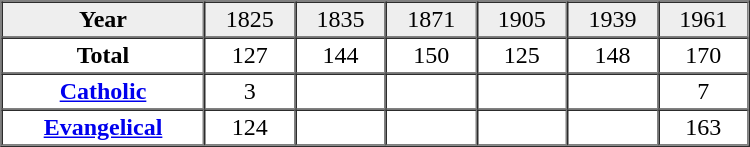<table border="1" cellpadding="2" cellspacing="0" width="500">
<tr bgcolor="#eeeeee" align="center">
<td><strong>Year</strong></td>
<td>1825</td>
<td>1835</td>
<td>1871</td>
<td>1905</td>
<td>1939</td>
<td>1961</td>
</tr>
<tr align="center">
<td><strong>Total</strong></td>
<td>127</td>
<td>144</td>
<td>150</td>
<td>125</td>
<td>148</td>
<td>170</td>
</tr>
<tr align="center">
<td><strong><a href='#'>Catholic</a></strong></td>
<td>3</td>
<td> </td>
<td> </td>
<td> </td>
<td> </td>
<td>7</td>
</tr>
<tr align="center">
<td><strong><a href='#'>Evangelical</a></strong></td>
<td>124</td>
<td> </td>
<td> </td>
<td> </td>
<td> </td>
<td>163</td>
</tr>
</table>
